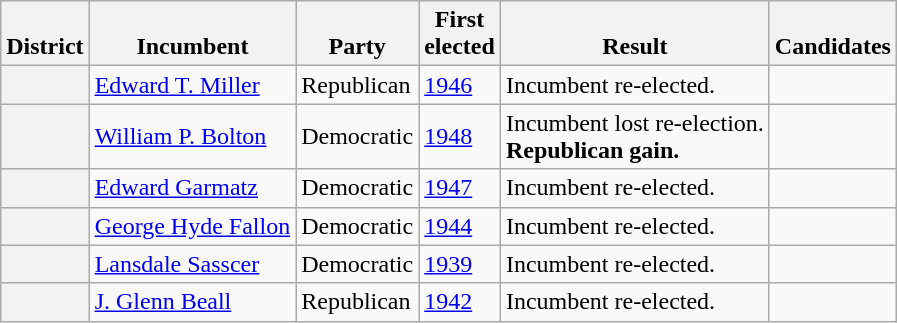<table class=wikitable>
<tr valign=bottom>
<th>District</th>
<th>Incumbent</th>
<th>Party</th>
<th>First<br>elected</th>
<th>Result</th>
<th>Candidates</th>
</tr>
<tr>
<th></th>
<td><a href='#'>Edward T. Miller</a></td>
<td>Republican</td>
<td><a href='#'>1946</a></td>
<td>Incumbent re-elected.</td>
<td nowrap></td>
</tr>
<tr>
<th></th>
<td><a href='#'>William P. Bolton</a></td>
<td>Democratic</td>
<td><a href='#'>1948</a></td>
<td>Incumbent lost re-election.<br><strong>Republican gain.</strong></td>
<td nowrap></td>
</tr>
<tr>
<th></th>
<td><a href='#'>Edward Garmatz</a></td>
<td>Democratic</td>
<td><a href='#'>1947</a></td>
<td>Incumbent re-elected.</td>
<td nowrap></td>
</tr>
<tr>
<th></th>
<td><a href='#'>George Hyde Fallon</a></td>
<td>Democratic</td>
<td><a href='#'>1944</a></td>
<td>Incumbent re-elected.</td>
<td nowrap></td>
</tr>
<tr>
<th></th>
<td><a href='#'>Lansdale Sasscer</a></td>
<td>Democratic</td>
<td><a href='#'>1939</a></td>
<td>Incumbent re-elected.</td>
<td nowrap></td>
</tr>
<tr>
<th></th>
<td><a href='#'>J. Glenn Beall</a></td>
<td>Republican</td>
<td><a href='#'>1942</a></td>
<td>Incumbent re-elected.</td>
<td nowrap></td>
</tr>
</table>
